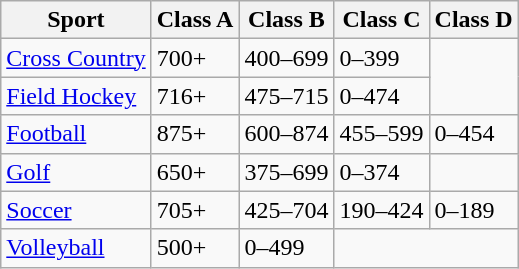<table class="wikitable">
<tr>
<th>Sport</th>
<th>Class A</th>
<th>Class B</th>
<th>Class C</th>
<th>Class D</th>
</tr>
<tr>
<td><a href='#'>Cross Country</a></td>
<td>700+</td>
<td>400–699</td>
<td>0–399</td>
</tr>
<tr>
<td><a href='#'>Field Hockey</a></td>
<td>716+</td>
<td>475–715</td>
<td>0–474</td>
</tr>
<tr>
<td><a href='#'>Football</a></td>
<td>875+</td>
<td>600–874</td>
<td>455–599</td>
<td>0–454</td>
</tr>
<tr>
<td><a href='#'>Golf</a></td>
<td>650+</td>
<td>375–699</td>
<td>0–374</td>
</tr>
<tr>
<td><a href='#'>Soccer</a></td>
<td>705+</td>
<td>425–704</td>
<td>190–424</td>
<td>0–189</td>
</tr>
<tr>
<td><a href='#'>Volleyball</a></td>
<td>500+</td>
<td>0–499</td>
</tr>
</table>
